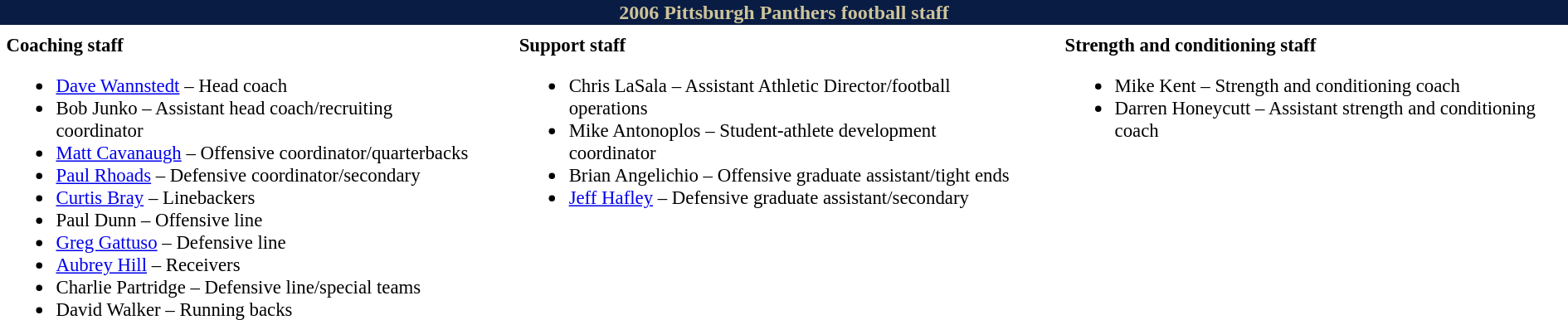<table class="toccolours" style="text-align: left;">
<tr>
<th colspan="10" style="background:#091C44; color:#CEC499; text-align: center;"><strong>2006 Pittsburgh Panthers football staff</strong></th>
</tr>
<tr>
<td colspan="10" align="right"></td>
</tr>
<tr>
<td valign="top"></td>
<td style="font-size: 95%;" valign="top"><strong>Coaching staff</strong><br><ul><li><a href='#'>Dave Wannstedt</a> – Head coach</li><li>Bob Junko – Assistant head coach/recruiting coordinator</li><li><a href='#'>Matt Cavanaugh</a> – Offensive coordinator/quarterbacks</li><li><a href='#'>Paul Rhoads</a> – Defensive coordinator/secondary</li><li><a href='#'>Curtis Bray</a> – Linebackers</li><li>Paul Dunn – Offensive line</li><li><a href='#'>Greg Gattuso</a> – Defensive line</li><li><a href='#'>Aubrey Hill</a> – Receivers</li><li>Charlie Partridge – Defensive line/special teams</li><li>David Walker – Running backs</li></ul></td>
<td width="25"> </td>
<td valign="top"></td>
<td style="font-size: 95%;" valign="top"><strong>Support staff</strong><br><ul><li>Chris LaSala – Assistant Athletic Director/football operations</li><li>Mike Antonoplos – Student-athlete development coordinator</li><li>Brian Angelichio – Offensive graduate assistant/tight ends</li><li><a href='#'>Jeff Hafley</a> – Defensive graduate assistant/secondary</li></ul></td>
<td width="25"> </td>
<td valign="top"></td>
<td style="font-size: 95%;" valign="top"><strong>Strength and conditioning staff</strong><br><ul><li>Mike Kent – Strength and conditioning coach</li><li>Darren Honeycutt – Assistant strength and conditioning coach</li></ul></td>
</tr>
</table>
